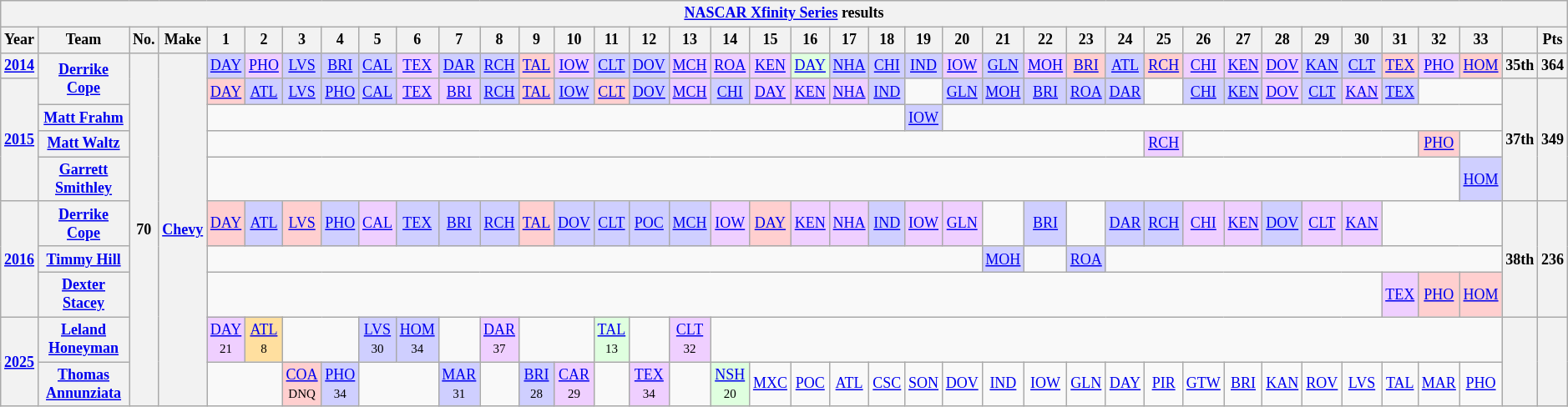<table class="wikitable" style="text-align:center; font-size:75%">
<tr>
<th colspan=42><a href='#'>NASCAR Xfinity Series</a> results</th>
</tr>
<tr>
<th>Year</th>
<th>Team</th>
<th>No.</th>
<th>Make</th>
<th>1</th>
<th>2</th>
<th>3</th>
<th>4</th>
<th>5</th>
<th>6</th>
<th>7</th>
<th>8</th>
<th>9</th>
<th>10</th>
<th>11</th>
<th>12</th>
<th>13</th>
<th>14</th>
<th>15</th>
<th>16</th>
<th>17</th>
<th>18</th>
<th>19</th>
<th>20</th>
<th>21</th>
<th>22</th>
<th>23</th>
<th>24</th>
<th>25</th>
<th>26</th>
<th>27</th>
<th>28</th>
<th>29</th>
<th>30</th>
<th>31</th>
<th>32</th>
<th>33</th>
<th></th>
<th>Pts</th>
</tr>
<tr>
<th><a href='#'>2014</a></th>
<th rowspan=2><a href='#'>Derrike Cope</a></th>
<th rowspan=10>70</th>
<th rowspan=10><a href='#'>Chevy</a></th>
<td style="background:#CFCFFF;"><a href='#'>DAY</a><br></td>
<td style="background:#EFCFFF;"><a href='#'>PHO</a><br></td>
<td style="background:#CFCFFF;"><a href='#'>LVS</a><br></td>
<td style="background:#CFCFFF;"><a href='#'>BRI</a><br></td>
<td style="background:#CFCFFF;"><a href='#'>CAL</a><br></td>
<td style="background:#EFCFFF;"><a href='#'>TEX</a><br></td>
<td style="background:#CFCFFF;"><a href='#'>DAR</a><br></td>
<td style="background:#CFCFFF;"><a href='#'>RCH</a><br></td>
<td style="background:#FFCFCF;"><a href='#'>TAL</a><br></td>
<td style="background:#EFCFFF;"><a href='#'>IOW</a><br></td>
<td style="background:#CFCFFF;"><a href='#'>CLT</a><br></td>
<td style="background:#CFCFFF;"><a href='#'>DOV</a><br></td>
<td style="background:#EFCFFF;"><a href='#'>MCH</a><br></td>
<td style="background:#EFCFFF;"><a href='#'>ROA</a><br></td>
<td style="background:#EFCFFF;"><a href='#'>KEN</a><br></td>
<td style="background:#DFFFDF;"><a href='#'>DAY</a><br></td>
<td style="background:#CFCFFF;"><a href='#'>NHA</a><br></td>
<td style="background:#CFCFFF;"><a href='#'>CHI</a><br></td>
<td style="background:#CFCFFF;"><a href='#'>IND</a><br></td>
<td style="background:#EFCFFF;"><a href='#'>IOW</a><br></td>
<td style="background:#CFCFFF;"><a href='#'>GLN</a><br></td>
<td style="background:#EFCFFF;"><a href='#'>MOH</a><br></td>
<td style="background:#FFCFCF;"><a href='#'>BRI</a><br></td>
<td style="background:#CFCFFF;"><a href='#'>ATL</a><br></td>
<td style="background:#FFCFCF;"><a href='#'>RCH</a><br></td>
<td style="background:#EFCFFF;"><a href='#'>CHI</a><br></td>
<td style="background:#EFCFFF;"><a href='#'>KEN</a><br></td>
<td style="background:#EFCFFF;"><a href='#'>DOV</a><br></td>
<td style="background:#CFCFFF;"><a href='#'>KAN</a><br></td>
<td style="background:#CFCFFF;"><a href='#'>CLT</a><br></td>
<td style="background:#FFCFCF;"><a href='#'>TEX</a><br></td>
<td style="background:#EFCFFF;"><a href='#'>PHO</a><br></td>
<td style="background:#FFCFCF;"><a href='#'>HOM</a><br></td>
<th>35th</th>
<th>364</th>
</tr>
<tr>
<th rowspan=4><a href='#'>2015</a></th>
<td style="background:#FFCFCF;"><a href='#'>DAY</a><br></td>
<td style="background:#CFCFFF;"><a href='#'>ATL</a><br></td>
<td style="background:#CFCFFF;"><a href='#'>LVS</a><br></td>
<td style="background:#CFCFFF;"><a href='#'>PHO</a><br></td>
<td style="background:#CFCFFF;"><a href='#'>CAL</a><br></td>
<td style="background:#EFCFFF;"><a href='#'>TEX</a><br></td>
<td style="background:#EFCFFF;"><a href='#'>BRI</a><br></td>
<td style="background:#CFCFFF;"><a href='#'>RCH</a><br></td>
<td style="background:#FFCFCF;"><a href='#'>TAL</a><br></td>
<td style="background:#CFCFFF;"><a href='#'>IOW</a><br></td>
<td style="background:#FFCFCF;"><a href='#'>CLT</a><br></td>
<td style="background:#CFCFFF;"><a href='#'>DOV</a><br></td>
<td style="background:#EFCFFF;"><a href='#'>MCH</a><br></td>
<td style="background:#CFCFFF;"><a href='#'>CHI</a><br></td>
<td style="background:#EFCFFF;"><a href='#'>DAY</a><br></td>
<td style="background:#EFCFFF;"><a href='#'>KEN</a><br></td>
<td style="background:#EFCFFF;"><a href='#'>NHA</a><br></td>
<td style="background:#CFCFFF;"><a href='#'>IND</a><br></td>
<td></td>
<td style="background:#CFCFFF;"><a href='#'>GLN</a><br></td>
<td style="background:#CFCFFF;"><a href='#'>MOH</a><br></td>
<td style="background:#CFCFFF;"><a href='#'>BRI</a><br></td>
<td style="background:#CFCFFF;"><a href='#'>ROA</a><br></td>
<td style="background:#CFCFFF;"><a href='#'>DAR</a><br></td>
<td></td>
<td style="background:#CFCFFF;"><a href='#'>CHI</a><br></td>
<td style="background:#CFCFFF;"><a href='#'>KEN</a><br></td>
<td style="background:#EFCFFF;"><a href='#'>DOV</a><br></td>
<td style="background:#CFCFFF;"><a href='#'>CLT</a><br></td>
<td style="background:#EFCFFF;"><a href='#'>KAN</a><br></td>
<td style="background:#CFCFFF;"><a href='#'>TEX</a><br></td>
<td colspan=2></td>
<th rowspan=4>37th</th>
<th rowspan=4>349</th>
</tr>
<tr>
<th><a href='#'>Matt Frahm</a></th>
<td colspan=18></td>
<td style="background:#CFCFFF;"><a href='#'>IOW</a><br></td>
<td colspan=16></td>
</tr>
<tr>
<th><a href='#'>Matt Waltz</a></th>
<td colspan=24></td>
<td style="background:#EFCFFF;"><a href='#'>RCH</a><br></td>
<td colspan=6></td>
<td style="background:#FFCFCF;"><a href='#'>PHO</a><br></td>
<td colspan=3></td>
</tr>
<tr>
<th><a href='#'>Garrett Smithley</a></th>
<td colspan=32></td>
<td style="background:#CFCFFF;"><a href='#'>HOM</a><br></td>
</tr>
<tr>
<th rowspan=3><a href='#'>2016</a></th>
<th><a href='#'>Derrike Cope</a></th>
<td style="background:#FFCFCF;"><a href='#'>DAY</a><br></td>
<td style="background:#CFCFFF;"><a href='#'>ATL</a><br></td>
<td style="background:#FFCFCF;"><a href='#'>LVS</a><br></td>
<td style="background:#CFCFFF;"><a href='#'>PHO</a><br></td>
<td style="background:#EFCFFF;"><a href='#'>CAL</a><br></td>
<td style="background:#CFCFFF;"><a href='#'>TEX</a><br></td>
<td style="background:#CFCFFF;"><a href='#'>BRI</a><br></td>
<td style="background:#CFCFFF;"><a href='#'>RCH</a><br></td>
<td style="background:#FFCFCF;"><a href='#'>TAL</a><br></td>
<td style="background:#CFCFFF;"><a href='#'>DOV</a><br></td>
<td style="background:#CFCFFF;"><a href='#'>CLT</a><br></td>
<td style="background:#CFCFFF;"><a href='#'>POC</a><br></td>
<td style="background:#CFCFFF;"><a href='#'>MCH</a><br></td>
<td style="background:#EFCFFF;"><a href='#'>IOW</a><br></td>
<td style="background:#FFCFCF;"><a href='#'>DAY</a><br></td>
<td style="background:#EFCFFF;"><a href='#'>KEN</a><br></td>
<td style="background:#EFCFFF;"><a href='#'>NHA</a><br></td>
<td style="background:#CFCFFF;"><a href='#'>IND</a><br></td>
<td style="background:#EFCFFF;"><a href='#'>IOW</a><br></td>
<td style="background:#EFCFFF;"><a href='#'>GLN</a><br></td>
<td></td>
<td style="background:#CFCFFF;"><a href='#'>BRI</a><br></td>
<td></td>
<td style="background:#CFCFFF;"><a href='#'>DAR</a><br></td>
<td style="background:#CFCFFF;"><a href='#'>RCH</a><br></td>
<td style="background:#EFCFFF;"><a href='#'>CHI</a><br></td>
<td style="background:#EFCFFF;"><a href='#'>KEN</a><br></td>
<td style="background:#CFCFFF;"><a href='#'>DOV</a><br></td>
<td style="background:#EFCFFF;"><a href='#'>CLT</a><br></td>
<td style="background:#EFCFFF;"><a href='#'>KAN</a><br></td>
<td colspan=3></td>
<th rowspan=3>38th</th>
<th rowspan=3>236</th>
</tr>
<tr>
<th><a href='#'>Timmy Hill</a></th>
<td colspan=20></td>
<td style="background:#CFCFFF;"><a href='#'>MOH</a><br></td>
<td></td>
<td style="background:#CFCFFF;"><a href='#'>ROA</a><br></td>
<td colspan=13></td>
</tr>
<tr>
<th><a href='#'>Dexter Stacey</a></th>
<td colspan=30></td>
<td style="background:#EFCFFF;"><a href='#'>TEX</a><br></td>
<td style="background:#FFCFCF;"><a href='#'>PHO</a><br></td>
<td style="background:#FFCFCF;"><a href='#'>HOM</a><br></td>
</tr>
<tr>
<th rowspan=2><a href='#'>2025</a></th>
<th><a href='#'>Leland Honeyman</a></th>
<td style="background:#EFCFFF;"><a href='#'>DAY</a><br><small>21</small></td>
<td style="background:#FFDF9F;"><a href='#'>ATL</a><br><small>8</small></td>
<td colspan=2></td>
<td style="background:#CFCFFF;"><a href='#'>LVS</a><br><small>30</small></td>
<td style="background:#CFCFFF;"><a href='#'>HOM</a><br><small>34</small></td>
<td></td>
<td style="background:#EFCFFF;"><a href='#'>DAR</a><br><small>37</small></td>
<td colspan="2"></td>
<td style="background:#DFFFDF;"><a href='#'>TAL</a><br><small>13</small></td>
<td></td>
<td style="background:#EFCFFF;"><a href='#'>CLT</a><br><small>32</small></td>
<td colspan="20"></td>
<th rowspan="2"></th>
<th rowspan=2></th>
</tr>
<tr>
<th><a href='#'>Thomas Annunziata</a></th>
<td colspan=2></td>
<td style="background:#FFCFCF;"><a href='#'>COA</a><br><small>DNQ</small></td>
<td style="background:#CFCFFF;"><a href='#'>PHO</a><br><small>34</small></td>
<td colspan="2"></td>
<td style="background:#CFCFFF;"><a href='#'>MAR</a><br><small>31</small></td>
<td></td>
<td style="background:#CFCFFF;"><a href='#'>BRI</a><br><small>28</small></td>
<td style="background:#EFCFFF;"><a href='#'>CAR</a><br><small>29</small></td>
<td></td>
<td style="background:#EFCFFF;"><a href='#'>TEX</a><br><small>34</small></td>
<td></td>
<td style="background:#DFFFDF;"><a href='#'>NSH</a><br><small>20</small></td>
<td><a href='#'>MXC</a></td>
<td><a href='#'>POC</a></td>
<td><a href='#'>ATL</a></td>
<td><a href='#'>CSC</a></td>
<td><a href='#'>SON</a></td>
<td><a href='#'>DOV</a></td>
<td><a href='#'>IND</a></td>
<td><a href='#'>IOW</a></td>
<td><a href='#'>GLN</a></td>
<td><a href='#'>DAY</a></td>
<td><a href='#'>PIR</a></td>
<td><a href='#'>GTW</a></td>
<td><a href='#'>BRI</a></td>
<td><a href='#'>KAN</a></td>
<td><a href='#'>ROV</a></td>
<td><a href='#'>LVS</a></td>
<td><a href='#'>TAL</a></td>
<td><a href='#'>MAR</a></td>
<td><a href='#'>PHO</a></td>
</tr>
</table>
